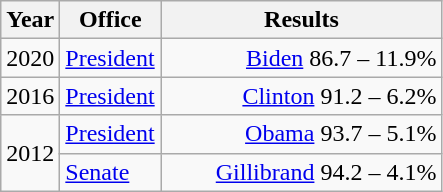<table class=wikitable>
<tr>
<th width="30">Year</th>
<th width="60">Office</th>
<th width="180">Results</th>
</tr>
<tr>
<td>2020</td>
<td><a href='#'>President</a></td>
<td align="right" ><a href='#'>Biden</a> 86.7 – 11.9%</td>
</tr>
<tr>
<td>2016</td>
<td><a href='#'>President</a></td>
<td align="right" ><a href='#'>Clinton</a> 91.2 – 6.2%</td>
</tr>
<tr>
<td rowspan="2">2012</td>
<td><a href='#'>President</a></td>
<td align="right" ><a href='#'>Obama</a> 93.7 – 5.1%</td>
</tr>
<tr>
<td><a href='#'>Senate</a></td>
<td align="right" ><a href='#'>Gillibrand</a> 94.2 – 4.1%</td>
</tr>
</table>
